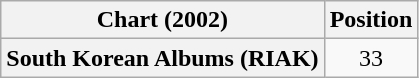<table class="wikitable plainrowheaders" style="text-align:center">
<tr>
<th scope="col">Chart (2002)</th>
<th scope="col">Position</th>
</tr>
<tr>
<th scope="row">South Korean Albums (RIAK)</th>
<td>33</td>
</tr>
</table>
